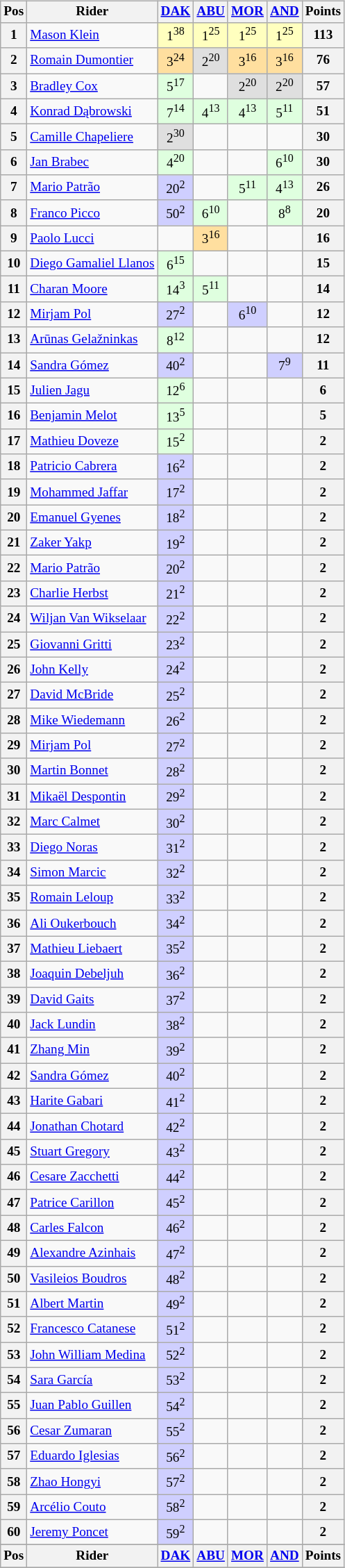<table class="wikitable" style="font-size: 80%; text-align: center; display: inline-table;">
<tr valign="top">
<th valign="middle">Pos</th>
<th valign="middle">Rider</th>
<th><a href='#'>DAK</a><br></th>
<th><a href='#'>ABU</a><br></th>
<th><a href='#'>MOR</a><br></th>
<th><a href='#'>AND</a><br></th>
<th valign="middle">Points</th>
</tr>
<tr>
<th>1</th>
<td align=left> <a href='#'>Mason Klein</a></td>
<td style="background:#ffffbf;">1<sup>38</sup></td>
<td style="background:#ffffbf;">1<sup>25</sup></td>
<td style="background:#ffffbf;">1<sup>25</sup></td>
<td style="background:#ffffbf;">1<sup>25</sup></td>
<th>113</th>
</tr>
<tr>
<th>2</th>
<td align=left> <a href='#'>Romain Dumontier</a></td>
<td style="background:#ffdf9f;">3<sup>24</sup></td>
<td style="background:#dfdfdf;">2<sup>20</sup></td>
<td style="background:#ffdf9f;">3<sup>16</sup></td>
<td style="background:#ffdf9f;">3<sup>16</sup></td>
<th>76</th>
</tr>
<tr>
<th>3</th>
<td align=left> <a href='#'>Bradley Cox</a></td>
<td style="background:#dfffdf;">5<sup>17</sup></td>
<td></td>
<td style="background:#dfdfdf;">2<sup>20</sup></td>
<td style="background:#dfdfdf;">2<sup>20</sup></td>
<th>57</th>
</tr>
<tr>
<th>4</th>
<td align=left> <a href='#'>Konrad Dąbrowski</a></td>
<td style="background:#dfffdf;">7<sup>14</sup></td>
<td style="background:#dfffdf;">4<sup>13</sup></td>
<td style="background:#dfffdf;">4<sup>13</sup></td>
<td style="background:#dfffdf;">5<sup>11</sup></td>
<th>51</th>
</tr>
<tr>
<th>5</th>
<td align=left> <a href='#'>Camille Chapeliere</a></td>
<td style="background:#dfdfdf;">2<sup>30</sup></td>
<td></td>
<td></td>
<td></td>
<th>30</th>
</tr>
<tr>
<th>6</th>
<td align=left> <a href='#'>Jan Brabec</a></td>
<td style="background:#dfffdf;">4<sup>20</sup></td>
<td></td>
<td></td>
<td style="background:#dfffdf;">6<sup>10</sup></td>
<th>30</th>
</tr>
<tr>
<th>7</th>
<td align=left> <a href='#'>Mario Patrão</a></td>
<td style="background:#cfcfff;">20<sup>2</sup></td>
<td></td>
<td style="background:#dfffdf;">5<sup>11</sup></td>
<td style="background:#dfffdf;">4<sup>13</sup></td>
<th>26</th>
</tr>
<tr>
<th>8</th>
<td align=left> <a href='#'>Franco Picco</a></td>
<td style="background:#cfcfff;">50<sup>2</sup></td>
<td style="background:#dfffdf;">6<sup>10</sup></td>
<td></td>
<td style="background:#dfffdf;">8<sup>8</sup></td>
<th>20</th>
</tr>
<tr>
<th>9</th>
<td align=left> <a href='#'>Paolo Lucci</a></td>
<td></td>
<td style="background:#ffdf9f;">3<sup>16</sup></td>
<td></td>
<td></td>
<th>16</th>
</tr>
<tr>
<th>10</th>
<td align=left> <a href='#'>Diego Gamaliel Llanos</a></td>
<td style="background:#dfffdf;">6<sup>15</sup></td>
<td></td>
<td></td>
<td></td>
<th>15</th>
</tr>
<tr>
<th>11</th>
<td align=left> <a href='#'>Charan Moore</a></td>
<td style="background:#dfffdf;">14<sup>3</sup></td>
<td style="background:#dfffdf;">5<sup>11</sup></td>
<td></td>
<td></td>
<th>14</th>
</tr>
<tr>
<th>12</th>
<td align=left> <a href='#'>Mirjam Pol</a></td>
<td style="background:#cfcfff;">27<sup>2</sup></td>
<td></td>
<td style="background:#cfcfff;">6<sup>10</sup></td>
<td></td>
<th>12</th>
</tr>
<tr>
<th>13</th>
<td align=left> <a href='#'>Arūnas Gelažninkas</a></td>
<td style="background:#dfffdf;">8<sup>12</sup></td>
<td></td>
<td></td>
<td></td>
<th>12</th>
</tr>
<tr>
<th>14</th>
<td align=left> <a href='#'>Sandra Gómez</a></td>
<td style="background:#cfcfff;">40<sup>2</sup></td>
<td></td>
<td></td>
<td style="background:#cfcfff;">7<sup>9</sup></td>
<th>11</th>
</tr>
<tr>
<th>15</th>
<td align=left> <a href='#'>Julien Jagu</a></td>
<td style="background:#dfffdf;">12<sup>6</sup></td>
<td></td>
<td></td>
<td></td>
<th>6</th>
</tr>
<tr>
<th>16</th>
<td align=left> <a href='#'>Benjamin Melot</a></td>
<td style="background:#dfffdf;">13<sup>5</sup></td>
<td></td>
<td></td>
<td></td>
<th>5</th>
</tr>
<tr>
<th>17</th>
<td align=left> <a href='#'>Mathieu Doveze</a></td>
<td style="background:#dfffdf;">15<sup>2</sup></td>
<td></td>
<td></td>
<td></td>
<th>2</th>
</tr>
<tr>
<th>18</th>
<td align=left> <a href='#'>Patricio Cabrera</a></td>
<td style="background:#cfcfff;">16<sup>2</sup></td>
<td></td>
<td></td>
<td></td>
<th>2</th>
</tr>
<tr>
<th>19</th>
<td align=left> <a href='#'>Mohammed Jaffar</a></td>
<td style="background:#cfcfff;">17<sup>2</sup></td>
<td></td>
<td></td>
<td></td>
<th>2</th>
</tr>
<tr>
<th>20</th>
<td align=left> <a href='#'>Emanuel Gyenes</a></td>
<td style="background:#cfcfff;">18<sup>2</sup></td>
<td></td>
<td></td>
<td></td>
<th>2</th>
</tr>
<tr>
<th>21</th>
<td align=left> <a href='#'>Zaker Yakp</a></td>
<td style="background:#cfcfff;">19<sup>2</sup></td>
<td></td>
<td></td>
<td></td>
<th>2</th>
</tr>
<tr>
<th>22</th>
<td align=left> <a href='#'>Mario Patrão</a></td>
<td style="background:#cfcfff;">20<sup>2</sup></td>
<td></td>
<td></td>
<td></td>
<th>2</th>
</tr>
<tr>
<th>23</th>
<td align=left> <a href='#'>Charlie Herbst</a></td>
<td style="background:#cfcfff;">21<sup>2</sup></td>
<td></td>
<td></td>
<td></td>
<th>2</th>
</tr>
<tr>
<th>24</th>
<td align=left> <a href='#'>Wiljan Van Wikselaar</a></td>
<td style="background:#cfcfff;">22<sup>2</sup></td>
<td></td>
<td></td>
<td></td>
<th>2</th>
</tr>
<tr>
<th>25</th>
<td align=left> <a href='#'>Giovanni Gritti</a></td>
<td style="background:#cfcfff;">23<sup>2</sup></td>
<td></td>
<td></td>
<td></td>
<th>2</th>
</tr>
<tr>
<th>26</th>
<td align=left> <a href='#'>John Kelly</a></td>
<td style="background:#cfcfff;">24<sup>2</sup></td>
<td></td>
<td></td>
<td></td>
<th>2</th>
</tr>
<tr>
<th>27</th>
<td align=left> <a href='#'>David McBride</a></td>
<td style="background:#cfcfff;">25<sup>2</sup></td>
<td></td>
<td></td>
<td></td>
<th>2</th>
</tr>
<tr>
<th>28</th>
<td align=left> <a href='#'>Mike Wiedemann</a></td>
<td style="background:#cfcfff;">26<sup>2</sup></td>
<td></td>
<td></td>
<td></td>
<th>2</th>
</tr>
<tr>
<th>29</th>
<td align=left> <a href='#'>Mirjam Pol</a></td>
<td style="background:#cfcfff;">27<sup>2</sup></td>
<td></td>
<td></td>
<td></td>
<th>2</th>
</tr>
<tr>
<th>30</th>
<td align=left> <a href='#'>Martin Bonnet</a></td>
<td style="background:#cfcfff;">28<sup>2</sup></td>
<td></td>
<td></td>
<td></td>
<th>2</th>
</tr>
<tr>
<th>31</th>
<td align=left> <a href='#'>Mikaël Despontin</a></td>
<td style="background:#cfcfff;">29<sup>2</sup></td>
<td></td>
<td></td>
<td></td>
<th>2</th>
</tr>
<tr>
<th>32</th>
<td align=left> <a href='#'>Marc Calmet</a></td>
<td style="background:#cfcfff;">30<sup>2</sup></td>
<td></td>
<td></td>
<td></td>
<th>2</th>
</tr>
<tr>
<th>33</th>
<td align=left> <a href='#'>Diego Noras</a></td>
<td style="background:#cfcfff;">31<sup>2</sup></td>
<td></td>
<td></td>
<td></td>
<th>2</th>
</tr>
<tr>
<th>34</th>
<td align=left> <a href='#'>Simon Marcic</a></td>
<td style="background:#cfcfff;">32<sup>2</sup></td>
<td></td>
<td></td>
<td></td>
<th>2</th>
</tr>
<tr>
<th>35</th>
<td align=left> <a href='#'>Romain Leloup</a></td>
<td style="background:#cfcfff;">33<sup>2</sup></td>
<td></td>
<td></td>
<td></td>
<th>2</th>
</tr>
<tr>
<th>36</th>
<td align=left> <a href='#'>Ali Oukerbouch</a></td>
<td style="background:#cfcfff;">34<sup>2</sup></td>
<td></td>
<td></td>
<td></td>
<th>2</th>
</tr>
<tr>
<th>37</th>
<td align=left> <a href='#'>Mathieu Liebaert</a></td>
<td style="background:#cfcfff;">35<sup>2</sup></td>
<td></td>
<td></td>
<td></td>
<th>2</th>
</tr>
<tr>
<th>38</th>
<td align=left> <a href='#'>Joaquin Debeljuh</a></td>
<td style="background:#cfcfff;">36<sup>2</sup></td>
<td></td>
<td></td>
<td></td>
<th>2</th>
</tr>
<tr>
<th>39</th>
<td align=left> <a href='#'>David Gaits</a></td>
<td style="background:#cfcfff;">37<sup>2</sup></td>
<td></td>
<td></td>
<td></td>
<th>2</th>
</tr>
<tr>
<th>40</th>
<td align=left> <a href='#'>Jack Lundin</a></td>
<td style="background:#cfcfff;">38<sup>2</sup></td>
<td></td>
<td></td>
<td></td>
<th>2</th>
</tr>
<tr>
<th>41</th>
<td align=left> <a href='#'>Zhang Min</a></td>
<td style="background:#cfcfff;">39<sup>2</sup></td>
<td></td>
<td></td>
<td></td>
<th>2</th>
</tr>
<tr>
<th>42</th>
<td align=left> <a href='#'>Sandra Gómez</a></td>
<td style="background:#cfcfff;">40<sup>2</sup></td>
<td></td>
<td></td>
<td></td>
<th>2</th>
</tr>
<tr>
<th>43</th>
<td align=left> <a href='#'>Harite Gabari</a></td>
<td style="background:#cfcfff;">41<sup>2</sup></td>
<td></td>
<td></td>
<td></td>
<th>2</th>
</tr>
<tr>
<th>44</th>
<td align=left> <a href='#'>Jonathan Chotard</a></td>
<td style="background:#cfcfff;">42<sup>2</sup></td>
<td></td>
<td></td>
<td></td>
<th>2</th>
</tr>
<tr>
<th>45</th>
<td align=left> <a href='#'>Stuart Gregory</a></td>
<td style="background:#cfcfff;">43<sup>2</sup></td>
<td></td>
<td></td>
<td></td>
<th>2</th>
</tr>
<tr>
<th>46</th>
<td align=left> <a href='#'>Cesare Zacchetti</a></td>
<td style="background:#cfcfff;">44<sup>2</sup></td>
<td></td>
<td></td>
<td></td>
<th>2</th>
</tr>
<tr>
<th>47</th>
<td align=left> <a href='#'>Patrice Carillon</a></td>
<td style="background:#cfcfff;">45<sup>2</sup></td>
<td></td>
<td></td>
<td></td>
<th>2</th>
</tr>
<tr>
<th>48</th>
<td align=left> <a href='#'>Carles Falcon</a></td>
<td style="background:#cfcfff;">46<sup>2</sup></td>
<td></td>
<td></td>
<td></td>
<th>2</th>
</tr>
<tr>
<th>49</th>
<td align=left> <a href='#'>Alexandre Azinhais</a></td>
<td style="background:#cfcfff;">47<sup>2</sup></td>
<td></td>
<td></td>
<td></td>
<th>2</th>
</tr>
<tr>
<th>50</th>
<td align=left> <a href='#'>Vasileios Boudros</a></td>
<td style="background:#cfcfff;">48<sup>2</sup></td>
<td></td>
<td></td>
<td></td>
<th>2</th>
</tr>
<tr>
<th>51</th>
<td align=left> <a href='#'>Albert Martin</a></td>
<td style="background:#cfcfff;">49<sup>2</sup></td>
<td></td>
<td></td>
<td></td>
<th>2</th>
</tr>
<tr>
<th>52</th>
<td align=left> <a href='#'>Francesco Catanese</a></td>
<td style="background:#cfcfff;">51<sup>2</sup></td>
<td></td>
<td></td>
<td></td>
<th>2</th>
</tr>
<tr>
<th>53</th>
<td align=left> <a href='#'>John William Medina</a></td>
<td style="background:#cfcfff;">52<sup>2</sup></td>
<td></td>
<td></td>
<td></td>
<th>2</th>
</tr>
<tr>
<th>54</th>
<td align=left> <a href='#'>Sara García</a></td>
<td style="background:#cfcfff;">53<sup>2</sup></td>
<td></td>
<td></td>
<td></td>
<th>2</th>
</tr>
<tr>
<th>55</th>
<td align=left> <a href='#'>Juan Pablo Guillen</a></td>
<td style="background:#cfcfff;">54<sup>2</sup></td>
<td></td>
<td></td>
<td></td>
<th>2</th>
</tr>
<tr>
<th>56</th>
<td align=left> <a href='#'>Cesar Zumaran</a></td>
<td style="background:#cfcfff;">55<sup>2</sup></td>
<td></td>
<td></td>
<td></td>
<th>2</th>
</tr>
<tr>
<th>57</th>
<td align=left> <a href='#'>Eduardo Iglesias</a></td>
<td style="background:#cfcfff;">56<sup>2</sup></td>
<td></td>
<td></td>
<td></td>
<th>2</th>
</tr>
<tr>
<th>58</th>
<td align=left> <a href='#'>Zhao Hongyi</a></td>
<td style="background:#cfcfff;">57<sup>2</sup></td>
<td></td>
<td></td>
<td></td>
<th>2</th>
</tr>
<tr>
<th>59</th>
<td align=left> <a href='#'>Arcélio Couto</a></td>
<td style="background:#cfcfff;">58<sup>2</sup></td>
<td></td>
<td></td>
<td></td>
<th>2</th>
</tr>
<tr>
<th>60</th>
<td align=left> <a href='#'>Jeremy Poncet</a></td>
<td style="background:#cfcfff;">59<sup>2</sup></td>
<td></td>
<td></td>
<td></td>
<th>2</th>
</tr>
<tr>
</tr>
<tr valign="top">
<th valign="middle">Pos</th>
<th valign="middle">Rider</th>
<th><a href='#'>DAK</a><br></th>
<th><a href='#'>ABU</a><br></th>
<th><a href='#'>MOR</a><br></th>
<th><a href='#'>AND</a><br></th>
<th valign="middle">Points</th>
</tr>
<tr>
</tr>
</table>
